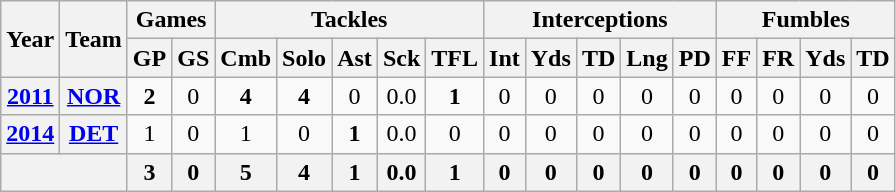<table class="wikitable" style="text-align:center">
<tr>
<th rowspan="2">Year</th>
<th rowspan="2">Team</th>
<th colspan="2">Games</th>
<th colspan="5">Tackles</th>
<th colspan="5">Interceptions</th>
<th colspan="4">Fumbles</th>
</tr>
<tr>
<th>GP</th>
<th>GS</th>
<th>Cmb</th>
<th>Solo</th>
<th>Ast</th>
<th>Sck</th>
<th>TFL</th>
<th>Int</th>
<th>Yds</th>
<th>TD</th>
<th>Lng</th>
<th>PD</th>
<th>FF</th>
<th>FR</th>
<th>Yds</th>
<th>TD</th>
</tr>
<tr>
<th><a href='#'>2011</a></th>
<th><a href='#'>NOR</a></th>
<td><strong>2</strong></td>
<td>0</td>
<td><strong>4</strong></td>
<td><strong>4</strong></td>
<td>0</td>
<td>0.0</td>
<td><strong>1</strong></td>
<td>0</td>
<td>0</td>
<td>0</td>
<td>0</td>
<td>0</td>
<td>0</td>
<td>0</td>
<td>0</td>
<td>0</td>
</tr>
<tr>
<th><a href='#'>2014</a></th>
<th><a href='#'>DET</a></th>
<td>1</td>
<td>0</td>
<td>1</td>
<td>0</td>
<td><strong>1</strong></td>
<td>0.0</td>
<td>0</td>
<td>0</td>
<td>0</td>
<td>0</td>
<td>0</td>
<td>0</td>
<td>0</td>
<td>0</td>
<td>0</td>
<td>0</td>
</tr>
<tr>
<th colspan="2"></th>
<th>3</th>
<th>0</th>
<th>5</th>
<th>4</th>
<th>1</th>
<th>0.0</th>
<th>1</th>
<th>0</th>
<th>0</th>
<th>0</th>
<th>0</th>
<th>0</th>
<th>0</th>
<th>0</th>
<th>0</th>
<th>0</th>
</tr>
</table>
